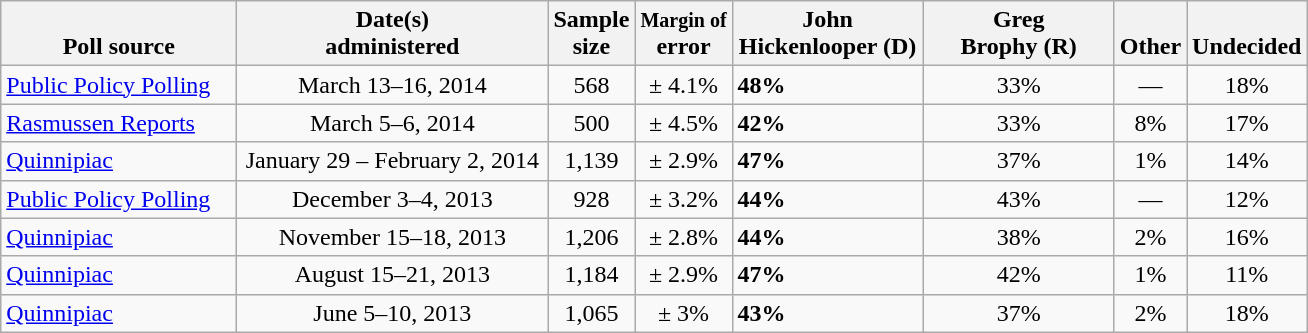<table class="wikitable">
<tr valign= bottom>
<th style="width:150px;">Poll source</th>
<th style="width:200px;">Date(s)<br>administered</th>
<th class=small>Sample<br>size</th>
<th><small>Margin of</small><br>error</th>
<th style="width:120px;">John<br>Hickenlooper (D)</th>
<th style="width:120px;">Greg<br>Brophy (R)</th>
<th style="width:40px;">Other</th>
<th style="width:40px;">Undecided</th>
</tr>
<tr>
<td><a href='#'>Public Policy Polling</a></td>
<td align=center>March 13–16, 2014</td>
<td align=center>568</td>
<td align=center>± 4.1%</td>
<td><strong>48%</strong></td>
<td align=center>33%</td>
<td align=center>—</td>
<td align=center>18%</td>
</tr>
<tr>
<td><a href='#'>Rasmussen Reports</a></td>
<td align=center>March 5–6, 2014</td>
<td align=center>500</td>
<td align=center>± 4.5%</td>
<td><strong>42%</strong></td>
<td align=center>33%</td>
<td align=center>8%</td>
<td align=center>17%</td>
</tr>
<tr>
<td><a href='#'>Quinnipiac</a></td>
<td align=center>January 29 – February 2, 2014</td>
<td align=center>1,139</td>
<td align=center>± 2.9%</td>
<td><strong>47%</strong></td>
<td align=center>37%</td>
<td align=center>1%</td>
<td align=center>14%</td>
</tr>
<tr>
<td><a href='#'>Public Policy Polling</a></td>
<td align=center>December 3–4, 2013</td>
<td align=center>928</td>
<td align=center>± 3.2%</td>
<td><strong>44%</strong></td>
<td align=center>43%</td>
<td align=center>—</td>
<td align=center>12%</td>
</tr>
<tr>
<td><a href='#'>Quinnipiac</a></td>
<td align=center>November 15–18, 2013</td>
<td align=center>1,206</td>
<td align=center>± 2.8%</td>
<td><strong>44%</strong></td>
<td align=center>38%</td>
<td align=center>2%</td>
<td align=center>16%</td>
</tr>
<tr>
<td><a href='#'>Quinnipiac</a></td>
<td align=center>August 15–21, 2013</td>
<td align=center>1,184</td>
<td align=center>± 2.9%</td>
<td><strong>47%</strong></td>
<td align=center>42%</td>
<td align=center>1%</td>
<td align=center>11%</td>
</tr>
<tr>
<td><a href='#'>Quinnipiac</a></td>
<td align=center>June 5–10, 2013</td>
<td align=center>1,065</td>
<td align=center>± 3%</td>
<td><strong>43%</strong></td>
<td align=center>37%</td>
<td align=center>2%</td>
<td align=center>18%</td>
</tr>
</table>
